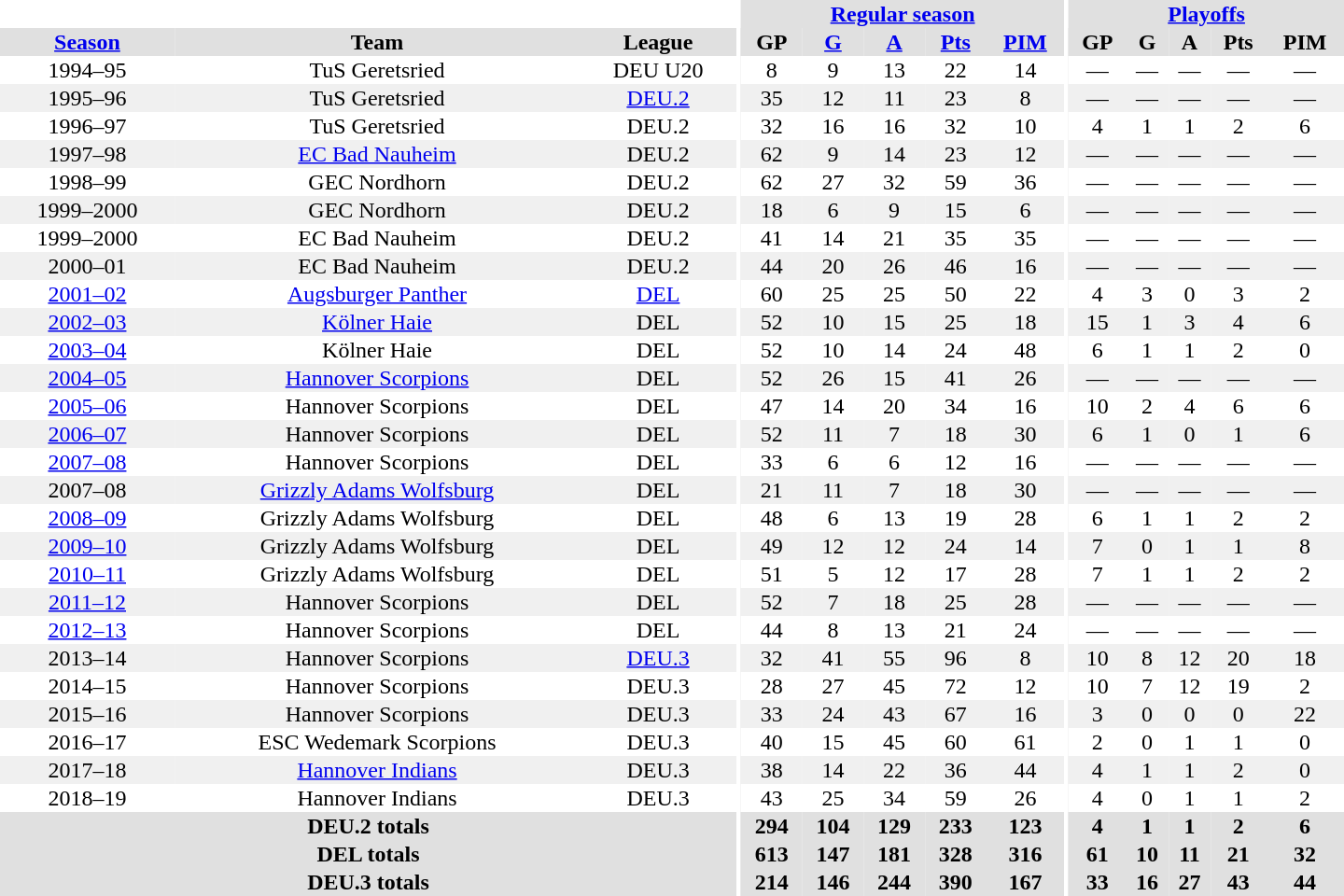<table border="0" cellpadding="1" cellspacing="0" style="text-align:center; width:60em">
<tr bgcolor="#e0e0e0">
<th colspan="3" bgcolor="#ffffff"></th>
<th rowspan="99" bgcolor="#ffffff"></th>
<th colspan="5"><a href='#'>Regular season</a></th>
<th rowspan="99" bgcolor="#ffffff"></th>
<th colspan="5"><a href='#'>Playoffs</a></th>
</tr>
<tr bgcolor="#e0e0e0">
<th><a href='#'>Season</a></th>
<th>Team</th>
<th>League</th>
<th>GP</th>
<th><a href='#'>G</a></th>
<th><a href='#'>A</a></th>
<th><a href='#'>Pts</a></th>
<th><a href='#'>PIM</a></th>
<th>GP</th>
<th>G</th>
<th>A</th>
<th>Pts</th>
<th>PIM</th>
</tr>
<tr>
<td>1994–95</td>
<td>TuS Geretsried</td>
<td>DEU U20</td>
<td>8</td>
<td>9</td>
<td>13</td>
<td>22</td>
<td>14</td>
<td>—</td>
<td>—</td>
<td>—</td>
<td>—</td>
<td>—</td>
</tr>
<tr bgcolor="#f0f0f0">
<td>1995–96</td>
<td>TuS Geretsried</td>
<td><a href='#'>DEU.2</a></td>
<td>35</td>
<td>12</td>
<td>11</td>
<td>23</td>
<td>8</td>
<td>—</td>
<td>—</td>
<td>—</td>
<td>—</td>
<td>—</td>
</tr>
<tr>
<td>1996–97</td>
<td>TuS Geretsried</td>
<td>DEU.2</td>
<td>32</td>
<td>16</td>
<td>16</td>
<td>32</td>
<td>10</td>
<td>4</td>
<td>1</td>
<td>1</td>
<td>2</td>
<td>6</td>
</tr>
<tr bgcolor="#f0f0f0">
<td>1997–98</td>
<td><a href='#'>EC Bad Nauheim</a></td>
<td>DEU.2</td>
<td>62</td>
<td>9</td>
<td>14</td>
<td>23</td>
<td>12</td>
<td>—</td>
<td>—</td>
<td>—</td>
<td>—</td>
<td>—</td>
</tr>
<tr>
<td>1998–99</td>
<td>GEC Nordhorn</td>
<td>DEU.2</td>
<td>62</td>
<td>27</td>
<td>32</td>
<td>59</td>
<td>36</td>
<td>—</td>
<td>—</td>
<td>—</td>
<td>—</td>
<td>—</td>
</tr>
<tr bgcolor="#f0f0f0">
<td>1999–2000</td>
<td>GEC Nordhorn</td>
<td>DEU.2</td>
<td>18</td>
<td>6</td>
<td>9</td>
<td>15</td>
<td>6</td>
<td>—</td>
<td>—</td>
<td>—</td>
<td>—</td>
<td>—</td>
</tr>
<tr>
<td>1999–2000</td>
<td>EC Bad Nauheim</td>
<td>DEU.2</td>
<td>41</td>
<td>14</td>
<td>21</td>
<td>35</td>
<td>35</td>
<td>—</td>
<td>—</td>
<td>—</td>
<td>—</td>
<td>—</td>
</tr>
<tr bgcolor="#f0f0f0">
<td>2000–01</td>
<td>EC Bad Nauheim</td>
<td>DEU.2</td>
<td>44</td>
<td>20</td>
<td>26</td>
<td>46</td>
<td>16</td>
<td>—</td>
<td>—</td>
<td>—</td>
<td>—</td>
<td>—</td>
</tr>
<tr>
<td><a href='#'>2001–02</a></td>
<td><a href='#'>Augsburger Panther</a></td>
<td><a href='#'>DEL</a></td>
<td>60</td>
<td>25</td>
<td>25</td>
<td>50</td>
<td>22</td>
<td>4</td>
<td>3</td>
<td>0</td>
<td>3</td>
<td>2</td>
</tr>
<tr bgcolor="#f0f0f0">
<td><a href='#'>2002–03</a></td>
<td><a href='#'>Kölner Haie</a></td>
<td>DEL</td>
<td>52</td>
<td>10</td>
<td>15</td>
<td>25</td>
<td>18</td>
<td>15</td>
<td>1</td>
<td>3</td>
<td>4</td>
<td>6</td>
</tr>
<tr>
<td><a href='#'>2003–04</a></td>
<td>Kölner Haie</td>
<td>DEL</td>
<td>52</td>
<td>10</td>
<td>14</td>
<td>24</td>
<td>48</td>
<td>6</td>
<td>1</td>
<td>1</td>
<td>2</td>
<td>0</td>
</tr>
<tr bgcolor="#f0f0f0">
<td><a href='#'>2004–05</a></td>
<td><a href='#'>Hannover Scorpions</a></td>
<td>DEL</td>
<td>52</td>
<td>26</td>
<td>15</td>
<td>41</td>
<td>26</td>
<td>—</td>
<td>—</td>
<td>—</td>
<td>—</td>
<td>—</td>
</tr>
<tr>
<td><a href='#'>2005–06</a></td>
<td>Hannover Scorpions</td>
<td>DEL</td>
<td>47</td>
<td>14</td>
<td>20</td>
<td>34</td>
<td>16</td>
<td>10</td>
<td>2</td>
<td>4</td>
<td>6</td>
<td>6</td>
</tr>
<tr bgcolor="#f0f0f0">
<td><a href='#'>2006–07</a></td>
<td>Hannover Scorpions</td>
<td>DEL</td>
<td>52</td>
<td>11</td>
<td>7</td>
<td>18</td>
<td>30</td>
<td>6</td>
<td>1</td>
<td>0</td>
<td>1</td>
<td>6</td>
</tr>
<tr>
<td><a href='#'>2007–08</a></td>
<td>Hannover Scorpions</td>
<td>DEL</td>
<td>33</td>
<td>6</td>
<td>6</td>
<td>12</td>
<td>16</td>
<td>—</td>
<td>—</td>
<td>—</td>
<td>—</td>
<td>—</td>
</tr>
<tr bgcolor="#f0f0f0">
<td>2007–08</td>
<td><a href='#'>Grizzly Adams Wolfsburg</a></td>
<td>DEL</td>
<td>21</td>
<td>11</td>
<td>7</td>
<td>18</td>
<td>30</td>
<td>—</td>
<td>—</td>
<td>—</td>
<td>—</td>
<td>—</td>
</tr>
<tr>
<td><a href='#'>2008–09</a></td>
<td>Grizzly Adams Wolfsburg</td>
<td>DEL</td>
<td>48</td>
<td>6</td>
<td>13</td>
<td>19</td>
<td>28</td>
<td>6</td>
<td>1</td>
<td>1</td>
<td>2</td>
<td>2</td>
</tr>
<tr bgcolor="#f0f0f0">
<td><a href='#'>2009–10</a></td>
<td>Grizzly Adams Wolfsburg</td>
<td>DEL</td>
<td>49</td>
<td>12</td>
<td>12</td>
<td>24</td>
<td>14</td>
<td>7</td>
<td>0</td>
<td>1</td>
<td>1</td>
<td>8</td>
</tr>
<tr>
<td><a href='#'>2010–11</a></td>
<td>Grizzly Adams Wolfsburg</td>
<td>DEL</td>
<td>51</td>
<td>5</td>
<td>12</td>
<td>17</td>
<td>28</td>
<td>7</td>
<td>1</td>
<td>1</td>
<td>2</td>
<td>2</td>
</tr>
<tr bgcolor="#f0f0f0">
<td><a href='#'>2011–12</a></td>
<td>Hannover Scorpions</td>
<td>DEL</td>
<td>52</td>
<td>7</td>
<td>18</td>
<td>25</td>
<td>28</td>
<td>—</td>
<td>—</td>
<td>—</td>
<td>—</td>
<td>—</td>
</tr>
<tr>
<td><a href='#'>2012–13</a></td>
<td>Hannover Scorpions</td>
<td>DEL</td>
<td>44</td>
<td>8</td>
<td>13</td>
<td>21</td>
<td>24</td>
<td>—</td>
<td>—</td>
<td>—</td>
<td>—</td>
<td>—</td>
</tr>
<tr bgcolor="#f0f0f0">
<td>2013–14</td>
<td>Hannover Scorpions</td>
<td><a href='#'>DEU.3</a></td>
<td>32</td>
<td>41</td>
<td>55</td>
<td>96</td>
<td>8</td>
<td>10</td>
<td>8</td>
<td>12</td>
<td>20</td>
<td>18</td>
</tr>
<tr>
<td>2014–15</td>
<td>Hannover Scorpions</td>
<td>DEU.3</td>
<td>28</td>
<td>27</td>
<td>45</td>
<td>72</td>
<td>12</td>
<td>10</td>
<td>7</td>
<td>12</td>
<td>19</td>
<td>2</td>
</tr>
<tr bgcolor="#f0f0f0">
<td>2015–16</td>
<td>Hannover Scorpions</td>
<td>DEU.3</td>
<td>33</td>
<td>24</td>
<td>43</td>
<td>67</td>
<td>16</td>
<td>3</td>
<td>0</td>
<td>0</td>
<td>0</td>
<td>22</td>
</tr>
<tr>
<td>2016–17</td>
<td>ESC Wedemark Scorpions</td>
<td>DEU.3</td>
<td>40</td>
<td>15</td>
<td>45</td>
<td>60</td>
<td>61</td>
<td>2</td>
<td>0</td>
<td>1</td>
<td>1</td>
<td>0</td>
</tr>
<tr bgcolor="#f0f0f0">
<td>2017–18</td>
<td><a href='#'>Hannover Indians</a></td>
<td>DEU.3</td>
<td>38</td>
<td>14</td>
<td>22</td>
<td>36</td>
<td>44</td>
<td>4</td>
<td>1</td>
<td>1</td>
<td>2</td>
<td>0</td>
</tr>
<tr>
<td>2018–19</td>
<td>Hannover Indians</td>
<td>DEU.3</td>
<td>43</td>
<td>25</td>
<td>34</td>
<td>59</td>
<td>26</td>
<td>4</td>
<td>0</td>
<td>1</td>
<td>1</td>
<td>2</td>
</tr>
<tr bgcolor="#e0e0e0">
<th colspan="3">DEU.2 totals</th>
<th>294</th>
<th>104</th>
<th>129</th>
<th>233</th>
<th>123</th>
<th>4</th>
<th>1</th>
<th>1</th>
<th>2</th>
<th>6</th>
</tr>
<tr bgcolor="#e0e0e0">
<th colspan="3">DEL totals</th>
<th>613</th>
<th>147</th>
<th>181</th>
<th>328</th>
<th>316</th>
<th>61</th>
<th>10</th>
<th>11</th>
<th>21</th>
<th>32</th>
</tr>
<tr bgcolor="#e0e0e0">
<th colspan="3">DEU.3 totals</th>
<th>214</th>
<th>146</th>
<th>244</th>
<th>390</th>
<th>167</th>
<th>33</th>
<th>16</th>
<th>27</th>
<th>43</th>
<th>44</th>
</tr>
</table>
